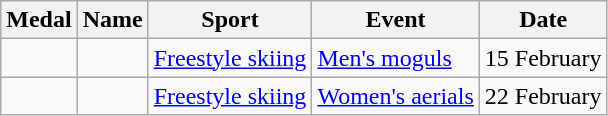<table class="wikitable sortable">
<tr>
<th>Medal</th>
<th>Name</th>
<th>Sport</th>
<th>Event</th>
<th>Date</th>
</tr>
<tr>
<td></td>
<td></td>
<td><a href='#'>Freestyle skiing</a></td>
<td><a href='#'>Men's moguls</a></td>
<td>15 February</td>
</tr>
<tr>
<td></td>
<td></td>
<td><a href='#'>Freestyle skiing</a></td>
<td><a href='#'>Women's aerials</a></td>
<td>22 February</td>
</tr>
</table>
